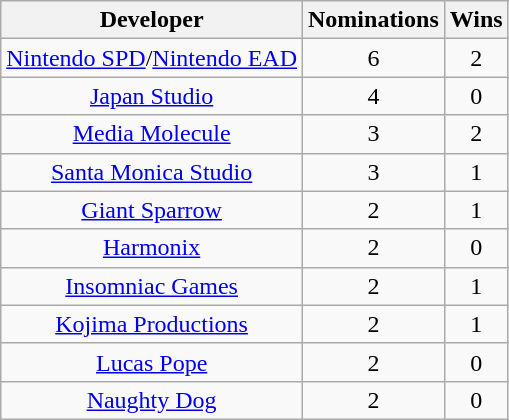<table class="wikitable sortable plainrowheaders" style="text-align:center">
<tr>
<th scope="col">Developer</th>
<th scope="col">Nominations</th>
<th scope="col">Wins</th>
</tr>
<tr>
<td><a href='#'>Nintendo SPD</a>/<a href='#'>Nintendo EAD</a></td>
<td>6</td>
<td>2</td>
</tr>
<tr>
<td><a href='#'>Japan Studio</a></td>
<td>4</td>
<td>0</td>
</tr>
<tr>
<td><a href='#'>Media Molecule</a></td>
<td>3</td>
<td>2</td>
</tr>
<tr>
<td><a href='#'>Santa Monica Studio</a></td>
<td>3</td>
<td>1</td>
</tr>
<tr>
<td><a href='#'>Giant Sparrow</a></td>
<td>2</td>
<td>1</td>
</tr>
<tr>
<td><a href='#'>Harmonix</a></td>
<td>2</td>
<td>0</td>
</tr>
<tr>
<td><a href='#'>Insomniac Games</a></td>
<td>2</td>
<td>1</td>
</tr>
<tr>
<td><a href='#'>Kojima Productions</a></td>
<td>2</td>
<td>1</td>
</tr>
<tr>
<td><a href='#'>Lucas Pope</a></td>
<td>2</td>
<td>0</td>
</tr>
<tr>
<td><a href='#'>Naughty Dog</a></td>
<td>2</td>
<td>0</td>
</tr>
</table>
